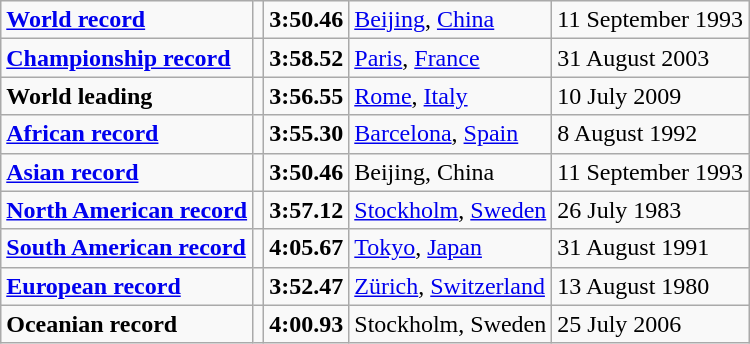<table class="wikitable">
<tr>
<td><strong><a href='#'>World record</a></strong></td>
<td></td>
<td><strong>3:50.46</strong></td>
<td><a href='#'>Beijing</a>, <a href='#'>China</a></td>
<td>11 September 1993</td>
</tr>
<tr>
<td><strong><a href='#'>Championship record</a></strong></td>
<td></td>
<td><strong>3:58.52</strong></td>
<td><a href='#'>Paris</a>, <a href='#'>France</a></td>
<td>31 August 2003</td>
</tr>
<tr>
<td><strong>World leading</strong></td>
<td></td>
<td><strong>3:56.55</strong></td>
<td><a href='#'>Rome</a>, <a href='#'>Italy</a></td>
<td>10 July 2009</td>
</tr>
<tr>
<td><strong><a href='#'>African record</a></strong></td>
<td></td>
<td><strong>3:55.30</strong></td>
<td><a href='#'>Barcelona</a>, <a href='#'>Spain</a></td>
<td>8 August 1992</td>
</tr>
<tr>
<td><strong><a href='#'>Asian record</a></strong></td>
<td></td>
<td><strong>3:50.46</strong></td>
<td>Beijing, China</td>
<td>11 September 1993</td>
</tr>
<tr>
<td><strong><a href='#'>North American record</a></strong></td>
<td></td>
<td><strong>3:57.12</strong></td>
<td><a href='#'>Stockholm</a>, <a href='#'>Sweden</a></td>
<td>26 July 1983</td>
</tr>
<tr>
<td><strong><a href='#'>South American record</a></strong></td>
<td></td>
<td><strong>4:05.67</strong></td>
<td><a href='#'>Tokyo</a>, <a href='#'>Japan</a></td>
<td>31 August 1991</td>
</tr>
<tr>
<td><strong><a href='#'>European record</a></strong></td>
<td></td>
<td><strong>3:52.47</strong></td>
<td><a href='#'>Zürich</a>, <a href='#'>Switzerland</a></td>
<td>13 August 1980</td>
</tr>
<tr>
<td><strong>Oceanian record</strong></td>
<td></td>
<td><strong>4:00.93</strong></td>
<td>Stockholm, Sweden</td>
<td>25 July 2006</td>
</tr>
</table>
